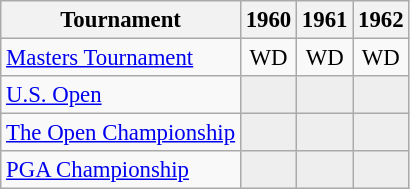<table class="wikitable" style="font-size:95%;text-align:center;">
<tr>
<th>Tournament</th>
<th>1960</th>
<th>1961</th>
<th>1962</th>
</tr>
<tr>
<td align=left><a href='#'>Masters Tournament</a></td>
<td>WD</td>
<td>WD</td>
<td>WD</td>
</tr>
<tr>
<td align=left><a href='#'>U.S. Open</a></td>
<td style="background:#eeeeee;"></td>
<td style="background:#eeeeee;"></td>
<td style="background:#eeeeee;"></td>
</tr>
<tr>
<td align=left><a href='#'>The Open Championship</a></td>
<td style="background:#eeeeee;"></td>
<td style="background:#eeeeee;"></td>
<td style="background:#eeeeee;"></td>
</tr>
<tr>
<td align=left><a href='#'>PGA Championship</a></td>
<td style="background:#eeeeee;"></td>
<td style="background:#eeeeee;"></td>
<td style="background:#eeeeee;"></td>
</tr>
</table>
